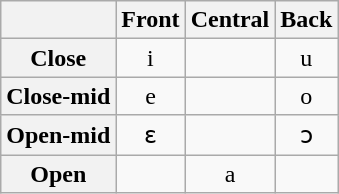<table class="wikitable">
<tr>
<th></th>
<th>Front</th>
<th>Central</th>
<th>Back</th>
</tr>
<tr align="center">
<th>Close</th>
<td>i</td>
<td></td>
<td>u</td>
</tr>
<tr align="center">
<th>Close-mid</th>
<td>e</td>
<td></td>
<td>o</td>
</tr>
<tr align="center">
<th>Open-mid</th>
<td>ɛ</td>
<td></td>
<td>ɔ</td>
</tr>
<tr align="center">
<th>Open</th>
<td></td>
<td>a</td>
<td></td>
</tr>
</table>
